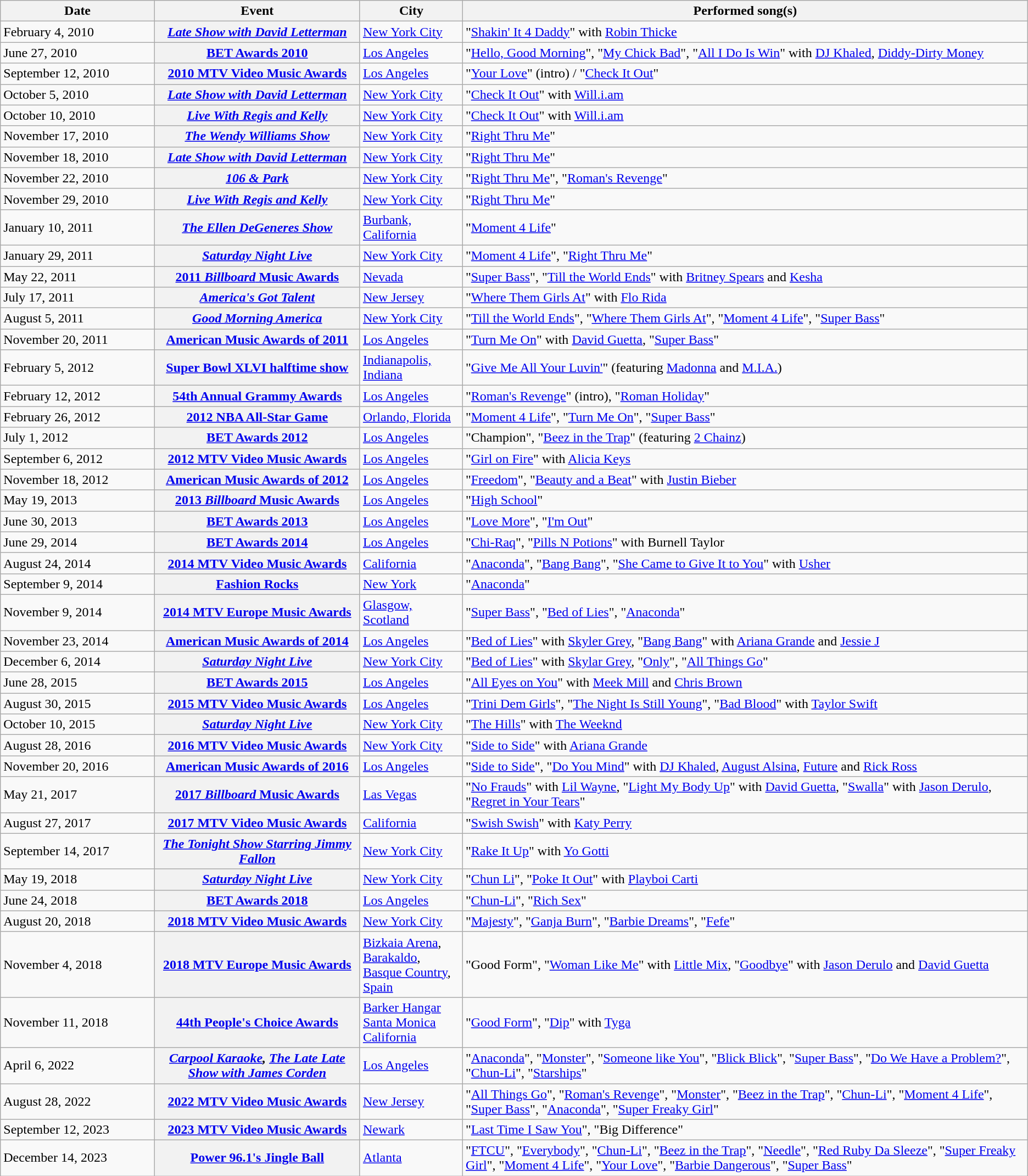<table class="wikitable sortable plainrowheaders">
<tr>
<th scope="col" style="width:15%;">Date</th>
<th scope="col" style="width:20%;">Event</th>
<th scope="col" style="width:10%;">City</th>
<th scope="col">Performed song(s)</th>
</tr>
<tr>
<td>February 4, 2010</td>
<th scope="row"><em><a href='#'>Late Show with David Letterman</a></em></th>
<td><a href='#'>New York City</a></td>
<td>"<a href='#'>Shakin' It 4 Daddy</a>" with <a href='#'>Robin Thicke</a></td>
</tr>
<tr>
<td>June 27, 2010</td>
<th scope="row"><a href='#'>BET Awards 2010</a></th>
<td><a href='#'>Los Angeles</a></td>
<td>"<a href='#'>Hello, Good Morning</a>", "<a href='#'>My Chick Bad</a>", "<a href='#'>All I Do Is Win</a>" with <a href='#'>DJ Khaled</a>, <a href='#'>Diddy-Dirty Money</a></td>
</tr>
<tr>
<td>September 12, 2010</td>
<th scope="row"><a href='#'>2010 MTV Video Music Awards</a></th>
<td><a href='#'>Los Angeles</a></td>
<td>"<a href='#'>Your Love</a>" (intro) / "<a href='#'>Check It Out</a>"</td>
</tr>
<tr>
<td>October 5, 2010</td>
<th scope="row"><em><a href='#'>Late Show with David Letterman</a></em></th>
<td><a href='#'>New York City</a></td>
<td>"<a href='#'>Check It Out</a>" with <a href='#'>Will.i.am</a></td>
</tr>
<tr>
<td>October 10, 2010</td>
<th scope="row"><em><a href='#'>Live With Regis and Kelly</a></em></th>
<td><a href='#'>New York City</a></td>
<td>"<a href='#'>Check It Out</a>" with <a href='#'>Will.i.am</a></td>
</tr>
<tr>
<td>November 17, 2010</td>
<th scope="row"><em><a href='#'>The Wendy Williams Show</a></em></th>
<td><a href='#'>New York City</a></td>
<td>"<a href='#'>Right Thru Me</a>"</td>
</tr>
<tr>
<td>November 18, 2010</td>
<th scope="row"><em><a href='#'>Late Show with David Letterman</a></em></th>
<td><a href='#'>New York City</a></td>
<td>"<a href='#'>Right Thru Me</a>"</td>
</tr>
<tr>
<td>November 22, 2010</td>
<th scope="row"><em><a href='#'>106 & Park</a></em></th>
<td><a href='#'>New York City</a></td>
<td>"<a href='#'>Right Thru Me</a>", "<a href='#'>Roman's Revenge</a>"</td>
</tr>
<tr>
<td>November 29, 2010</td>
<th scope="row"><em><a href='#'>Live With Regis and Kelly</a></em></th>
<td><a href='#'>New York City</a></td>
<td>"<a href='#'>Right Thru Me</a>"</td>
</tr>
<tr>
<td>January 10, 2011</td>
<th scope="row"><em><a href='#'>The Ellen DeGeneres Show</a></em></th>
<td><a href='#'>Burbank, California</a></td>
<td>"<a href='#'>Moment 4 Life</a>"</td>
</tr>
<tr>
<td>January 29, 2011</td>
<th scope="row"><em><a href='#'>Saturday Night Live</a></em></th>
<td><a href='#'>New York City</a></td>
<td>"<a href='#'>Moment 4 Life</a>", "<a href='#'>Right Thru Me</a>"</td>
</tr>
<tr>
<td>May 22, 2011</td>
<th scope="row"><a href='#'>2011 <em>Billboard</em> Music Awards</a></th>
<td><a href='#'>Nevada</a></td>
<td>"<a href='#'>Super Bass</a>", "<a href='#'>Till the World Ends</a>" with <a href='#'>Britney Spears</a> and <a href='#'>Kesha</a></td>
</tr>
<tr>
<td>July 17, 2011</td>
<th scope="row"><em><a href='#'>America's Got Talent</a></em></th>
<td><a href='#'>New Jersey</a></td>
<td>"<a href='#'>Where Them Girls At</a>" with <a href='#'>Flo Rida</a></td>
</tr>
<tr>
<td>August 5, 2011</td>
<th scope="row"><em><a href='#'>Good Morning America</a></em></th>
<td><a href='#'>New York City</a></td>
<td>"<a href='#'>Till the World Ends</a>", "<a href='#'>Where Them Girls At</a>", "<a href='#'>Moment 4 Life</a>", "<a href='#'>Super Bass</a>"</td>
</tr>
<tr>
<td>November 20, 2011</td>
<th scope="row"><a href='#'>American Music Awards of 2011</a></th>
<td><a href='#'>Los Angeles</a></td>
<td>"<a href='#'>Turn Me On</a>" with <a href='#'>David Guetta</a>, "<a href='#'>Super Bass</a>"</td>
</tr>
<tr>
<td>February 5, 2012</td>
<th scope="row"><a href='#'>Super Bowl XLVI halftime show</a></th>
<td><a href='#'>Indianapolis, Indiana</a></td>
<td>"<a href='#'>Give Me All Your Luvin'</a>" (featuring <a href='#'>Madonna</a> and <a href='#'>M.I.A.</a>)</td>
</tr>
<tr>
<td>February 12, 2012</td>
<th scope="row"><a href='#'>54th Annual Grammy Awards</a></th>
<td><a href='#'>Los Angeles</a></td>
<td>"<a href='#'>Roman's Revenge</a>" (intro), "<a href='#'>Roman Holiday</a>"</td>
</tr>
<tr>
<td>February 26, 2012</td>
<th scope="row"><a href='#'>2012 NBA All-Star Game</a></th>
<td><a href='#'>Orlando, Florida</a></td>
<td>"<a href='#'>Moment 4 Life</a>", "<a href='#'>Turn Me On</a>", "<a href='#'>Super Bass</a>"</td>
</tr>
<tr>
<td>July 1, 2012</td>
<th scope="row"><a href='#'>BET Awards 2012</a></th>
<td><a href='#'>Los Angeles</a></td>
<td>"Champion", "<a href='#'>Beez in the Trap</a>" (featuring <a href='#'>2 Chainz</a>)</td>
</tr>
<tr>
<td>September 6, 2012</td>
<th scope="row"><a href='#'>2012 MTV Video Music Awards</a></th>
<td><a href='#'>Los Angeles</a></td>
<td>"<a href='#'>Girl on Fire</a>" with <a href='#'>Alicia Keys</a></td>
</tr>
<tr>
<td>November 18, 2012</td>
<th scope="row"><a href='#'>American Music Awards of 2012</a></th>
<td><a href='#'>Los Angeles</a></td>
<td>"<a href='#'>Freedom</a>", "<a href='#'>Beauty and a Beat</a>" with <a href='#'>Justin Bieber</a></td>
</tr>
<tr>
<td>May 19, 2013</td>
<th scope="row"><a href='#'>2013 <em>Billboard</em> Music Awards</a></th>
<td><a href='#'>Los Angeles</a></td>
<td>"<a href='#'>High School</a>"</td>
</tr>
<tr>
<td>June 30, 2013</td>
<th scope="row"><a href='#'>BET Awards 2013</a></th>
<td><a href='#'>Los Angeles</a></td>
<td>"<a href='#'>Love More</a>", "<a href='#'>I'm Out</a>"</td>
</tr>
<tr>
<td>June 29, 2014</td>
<th scope="row"><a href='#'>BET Awards 2014</a></th>
<td><a href='#'>Los Angeles</a></td>
<td>"<a href='#'>Chi-Raq</a>", "<a href='#'>Pills N Potions</a>" with Burnell Taylor</td>
</tr>
<tr>
<td>August 24, 2014</td>
<th scope="row"><a href='#'>2014 MTV Video Music Awards</a></th>
<td><a href='#'>California</a></td>
<td>"<a href='#'>Anaconda</a>", "<a href='#'>Bang Bang</a>", "<a href='#'>She Came to Give It to You</a>" with <a href='#'>Usher</a></td>
</tr>
<tr>
<td>September 9, 2014</td>
<th scope="row"><a href='#'>Fashion Rocks</a></th>
<td><a href='#'>New York</a></td>
<td>"<a href='#'>Anaconda</a>"</td>
</tr>
<tr>
<td>November 9, 2014</td>
<th scope="row"><a href='#'>2014 MTV Europe Music Awards</a></th>
<td><a href='#'>Glasgow, Scotland</a></td>
<td>"<a href='#'>Super Bass</a>", "<a href='#'>Bed of Lies</a>", "<a href='#'>Anaconda</a>"</td>
</tr>
<tr>
<td>November 23, 2014</td>
<th scope="row"><a href='#'>American Music Awards of 2014</a></th>
<td><a href='#'>Los Angeles</a></td>
<td>"<a href='#'>Bed of Lies</a>" with <a href='#'>Skyler Grey</a>, "<a href='#'>Bang Bang</a>" with <a href='#'>Ariana Grande</a> and <a href='#'>Jessie J</a></td>
</tr>
<tr>
<td>December 6, 2014</td>
<th scope="row"><em><a href='#'>Saturday Night Live</a></em></th>
<td><a href='#'>New York City</a></td>
<td>"<a href='#'>Bed of Lies</a>" with <a href='#'>Skylar Grey</a>, "<a href='#'>Only</a>", "<a href='#'>All Things Go</a>"</td>
</tr>
<tr>
<td>June 28, 2015</td>
<th scope="row"><a href='#'>BET Awards 2015</a></th>
<td><a href='#'>Los Angeles</a></td>
<td>"<a href='#'>All Eyes on You</a>" with <a href='#'>Meek Mill</a> and <a href='#'>Chris Brown</a></td>
</tr>
<tr>
<td>August 30, 2015</td>
<th scope="row"><a href='#'>2015 MTV Video Music Awards</a></th>
<td><a href='#'>Los Angeles</a></td>
<td>"<a href='#'>Trini Dem Girls</a>", "<a href='#'>The Night Is Still Young</a>", "<a href='#'>Bad Blood</a>" with <a href='#'>Taylor Swift</a></td>
</tr>
<tr>
<td>October 10, 2015</td>
<th scope="row"><em><a href='#'>Saturday Night Live</a></em></th>
<td><a href='#'>New York City</a></td>
<td>"<a href='#'>The Hills</a>" with <a href='#'>The Weeknd</a></td>
</tr>
<tr>
<td>August 28, 2016</td>
<th scope="row"><a href='#'>2016 MTV Video Music Awards</a></th>
<td><a href='#'>New York City</a></td>
<td>"<a href='#'>Side to Side</a>" with <a href='#'>Ariana Grande</a></td>
</tr>
<tr>
<td>November 20, 2016</td>
<th scope="row"><a href='#'>American Music Awards of 2016</a></th>
<td><a href='#'>Los Angeles</a></td>
<td>"<a href='#'>Side to Side</a>", "<a href='#'>Do You Mind</a>" with <a href='#'>DJ Khaled</a>, <a href='#'>August Alsina</a>, <a href='#'>Future</a> and <a href='#'>Rick Ross</a></td>
</tr>
<tr>
<td>May 21, 2017</td>
<th scope="row"><a href='#'>2017 <em>Billboard</em> Music Awards</a></th>
<td><a href='#'>Las Vegas</a></td>
<td>"<a href='#'>No Frauds</a>" with <a href='#'>Lil Wayne</a>, "<a href='#'>Light My Body Up</a>" with <a href='#'>David Guetta</a>, "<a href='#'>Swalla</a>" with <a href='#'>Jason Derulo</a>, "<a href='#'>Regret in Your Tears</a>"</td>
</tr>
<tr>
<td>August 27, 2017</td>
<th scope="row"><a href='#'>2017 MTV Video Music Awards</a></th>
<td><a href='#'>California</a></td>
<td>"<a href='#'>Swish Swish</a>" with <a href='#'>Katy Perry</a></td>
</tr>
<tr>
<td>September 14, 2017</td>
<th scope="row"><em><a href='#'>The Tonight Show Starring Jimmy Fallon</a></em></th>
<td><a href='#'>New York City</a></td>
<td>"<a href='#'>Rake It Up</a>" with <a href='#'>Yo Gotti</a></td>
</tr>
<tr>
<td>May 19, 2018</td>
<th scope="row"><em><a href='#'>Saturday Night Live</a></em></th>
<td><a href='#'>New York City</a></td>
<td>"<a href='#'>Chun Li</a>", "<a href='#'>Poke It Out</a>" with <a href='#'>Playboi Carti</a></td>
</tr>
<tr>
<td>June 24, 2018</td>
<th scope="row"><a href='#'>BET Awards 2018</a></th>
<td><a href='#'>Los Angeles</a></td>
<td>"<a href='#'>Chun-Li</a>", "<a href='#'>Rich Sex</a>"</td>
</tr>
<tr>
<td>August 20, 2018</td>
<th scope="row"><a href='#'>2018 MTV Video Music Awards</a></th>
<td><a href='#'>New York City</a></td>
<td>"<a href='#'>Majesty</a>", "<a href='#'>Ganja Burn</a>", "<a href='#'>Barbie Dreams</a>", "<a href='#'>Fefe</a>"</td>
</tr>
<tr>
<td>November 4, 2018</td>
<th scope="row"><a href='#'>2018 MTV Europe Music Awards</a></th>
<td><a href='#'>Bizkaia Arena</a>, <a href='#'>Barakaldo</a>, <a href='#'>Basque Country</a>, <a href='#'>Spain</a></td>
<td>"Good Form", "<a href='#'>Woman Like Me</a>" with <a href='#'>Little Mix</a>, "<a href='#'>Goodbye</a>" with <a href='#'>Jason Derulo</a> and <a href='#'>David Guetta</a></td>
</tr>
<tr>
<td>November 11, 2018</td>
<th scope="row"><a href='#'>44th People's Choice Awards</a></th>
<td><a href='#'>Barker Hangar</a> <a href='#'>Santa Monica</a> <a href='#'>California</a></td>
<td>"<a href='#'>Good Form</a>", "<a href='#'>Dip</a>" with <a href='#'>Tyga</a></td>
</tr>
<tr>
<td>April 6, 2022</td>
<th scope="row"><em><a href='#'>Carpool Karaoke</a>, <a href='#'>The Late Late Show with James Corden</a></em></th>
<td><a href='#'>Los Angeles</a></td>
<td>"<a href='#'>Anaconda</a>", "<a href='#'>Monster</a>", "<a href='#'>Someone like You</a>", "<a href='#'>Blick Blick</a>", "<a href='#'>Super Bass</a>", "<a href='#'>Do We Have a Problem?</a>", "<a href='#'>Chun-Li</a>", "<a href='#'>Starships</a>"</td>
</tr>
<tr>
<td>August 28, 2022</td>
<th scope="row"><a href='#'>2022 MTV Video Music Awards</a></th>
<td><a href='#'>New Jersey</a></td>
<td>"<a href='#'>All Things Go</a>", "<a href='#'>Roman's Revenge</a>", "<a href='#'>Monster</a>", "<a href='#'>Beez in the Trap</a>", "<a href='#'>Chun-Li</a>", "<a href='#'>Moment 4 Life</a>", "<a href='#'>Super Bass</a>", "<a href='#'>Anaconda</a>", "<a href='#'>Super Freaky Girl</a>"</td>
</tr>
<tr>
<td>September 12, 2023</td>
<th scope="row"><a href='#'>2023 MTV Video Music Awards</a></th>
<td><a href='#'>Newark</a></td>
<td>"<a href='#'>Last Time I Saw You</a>", "Big Difference"</td>
</tr>
<tr>
<td>December 14, 2023</td>
<th scope="row"><a href='#'>Power 96.1's Jingle Ball</a></th>
<td><a href='#'>Atlanta</a></td>
<td>"<a href='#'>FTCU</a>", "<a href='#'>Everybody</a>", "<a href='#'>Chun-Li</a>", "<a href='#'>Beez in the Trap</a>", "<a href='#'>Needle</a>", "<a href='#'>Red Ruby Da Sleeze</a>", "<a href='#'>Super Freaky Girl</a>", "<a href='#'>Moment 4 Life</a>", "<a href='#'>Your Love</a>", "<a href='#'>Barbie Dangerous</a>", "<a href='#'>Super Bass</a>"</td>
</tr>
</table>
